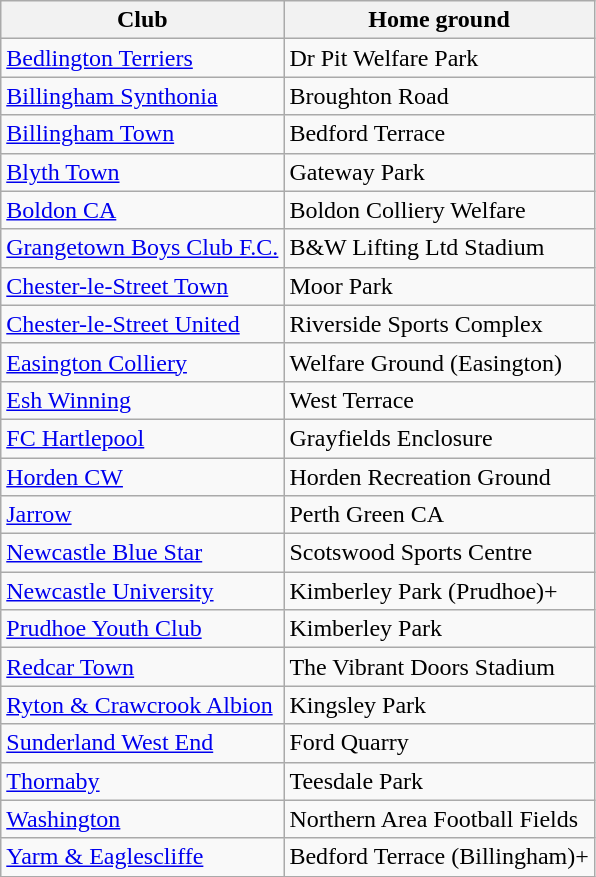<table class="wikitable">
<tr>
<th>Club</th>
<th>Home ground</th>
</tr>
<tr>
<td><a href='#'>Bedlington Terriers</a></td>
<td>Dr Pit Welfare Park</td>
</tr>
<tr>
<td><a href='#'>Billingham Synthonia</a></td>
<td>Broughton Road</td>
</tr>
<tr>
<td><a href='#'>Billingham Town</a></td>
<td>Bedford Terrace</td>
</tr>
<tr>
<td><a href='#'>Blyth Town</a></td>
<td>Gateway Park</td>
</tr>
<tr>
<td><a href='#'>Boldon CA</a></td>
<td>Boldon Colliery Welfare</td>
</tr>
<tr>
<td><a href='#'>Grangetown Boys Club F.C.</a></td>
<td>B&W Lifting Ltd Stadium</td>
</tr>
<tr>
<td><a href='#'>Chester-le-Street Town</a></td>
<td>Moor Park</td>
</tr>
<tr>
<td><a href='#'>Chester-le-Street United</a></td>
<td>Riverside Sports Complex</td>
</tr>
<tr>
<td><a href='#'>Easington Colliery</a></td>
<td>Welfare Ground (Easington)</td>
</tr>
<tr>
<td><a href='#'>Esh Winning</a></td>
<td>West Terrace</td>
</tr>
<tr>
<td><a href='#'>FC Hartlepool</a></td>
<td>Grayfields Enclosure</td>
</tr>
<tr>
<td><a href='#'>Horden CW</a></td>
<td>Horden Recreation Ground</td>
</tr>
<tr>
<td><a href='#'>Jarrow</a></td>
<td>Perth Green CA</td>
</tr>
<tr>
<td><a href='#'>Newcastle Blue Star</a></td>
<td>Scotswood Sports Centre</td>
</tr>
<tr>
<td><a href='#'>Newcastle University</a></td>
<td>Kimberley Park (Prudhoe)+</td>
</tr>
<tr>
<td><a href='#'>Prudhoe Youth Club</a></td>
<td>Kimberley Park</td>
</tr>
<tr>
<td><a href='#'>Redcar Town</a></td>
<td>The Vibrant Doors Stadium</td>
</tr>
<tr>
<td><a href='#'>Ryton & Crawcrook Albion</a></td>
<td>Kingsley Park</td>
</tr>
<tr>
<td><a href='#'>Sunderland West End</a></td>
<td>Ford Quarry</td>
</tr>
<tr>
<td><a href='#'>Thornaby</a></td>
<td>Teesdale Park</td>
</tr>
<tr>
<td><a href='#'>Washington</a></td>
<td>Northern Area Football Fields</td>
</tr>
<tr>
<td><a href='#'>Yarm & Eaglescliffe</a></td>
<td>Bedford Terrace (Billingham)+</td>
</tr>
</table>
